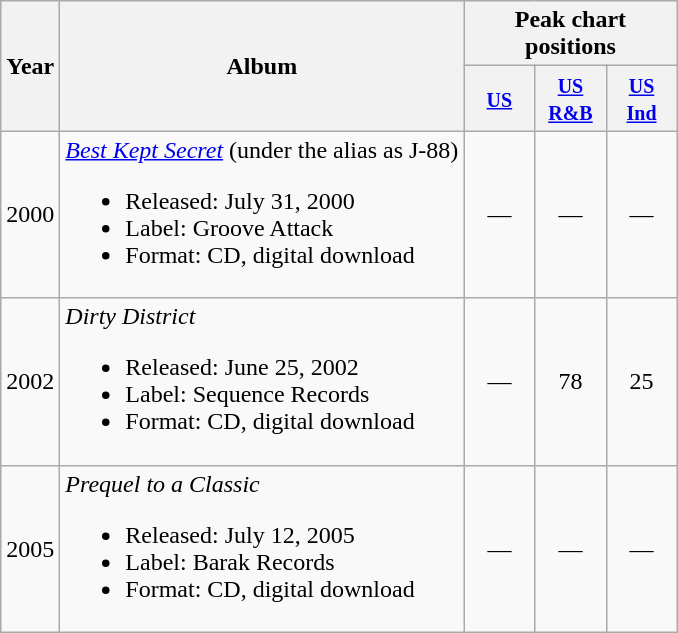<table class="wikitable">
<tr>
<th style="text-align:center;" rowspan="2">Year</th>
<th style="text-align:center;" rowspan="2">Album</th>
<th style="text-align:center;" colspan="3">Peak chart positions</th>
</tr>
<tr>
<th style="text-align:center; width:40px;"><small><a href='#'>US</a></small></th>
<th style="text-align:center; width:40px;"><small><a href='#'>US <br>R&B</a></small></th>
<th style="text-align:center; width:40px;"><small><a href='#'>US<br>Ind</a></small></th>
</tr>
<tr>
<td style="text-align:center;">2000</td>
<td style="text-align:left; vertical-align:top;"><em><a href='#'>Best Kept Secret</a></em> (under the alias as J-88)<br><ul><li>Released: July 31, 2000</li><li>Label: Groove Attack</li><li>Format: CD, digital download</li></ul></td>
<td style="text-align:center;">—</td>
<td style="text-align:center;">—</td>
<td style="text-align:center;">—</td>
</tr>
<tr>
<td style="text-align:center;">2002</td>
<td style="text-align:left; vertical-align:top;"><em>Dirty District</em><br><ul><li>Released: June 25, 2002</li><li>Label: Sequence Records</li><li>Format: CD, digital download</li></ul></td>
<td style="text-align:center;">—</td>
<td style="text-align:center;">78</td>
<td style="text-align:center;">25</td>
</tr>
<tr>
<td style="text-align:center;">2005</td>
<td style="text-align:left; vertical-align:top;"><em>Prequel to a Classic</em><br><ul><li>Released:  July 12, 2005</li><li>Label: Barak Records</li><li>Format: CD, digital download</li></ul></td>
<td style="text-align:center;">—</td>
<td style="text-align:center;">—</td>
<td style="text-align:center;">—</td>
</tr>
</table>
